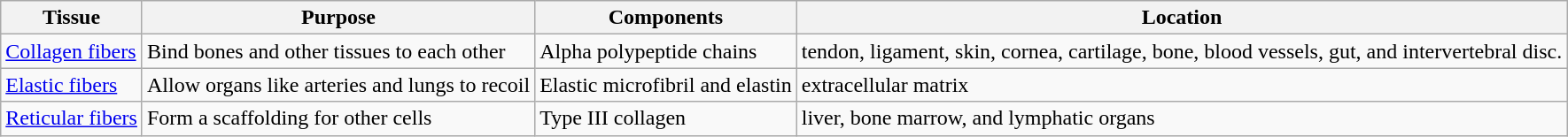<table class="wikitable">
<tr>
<th>Tissue</th>
<th>Purpose</th>
<th>Components</th>
<th>Location</th>
</tr>
<tr>
<td><a href='#'>Collagen fibers</a></td>
<td>Bind bones and other tissues to each other</td>
<td>Alpha polypeptide chains</td>
<td>tendon, ligament, skin, cornea, cartilage, bone, blood vessels, gut, and intervertebral disc.</td>
</tr>
<tr>
<td><a href='#'>Elastic fibers</a></td>
<td>Allow organs like arteries and lungs to recoil</td>
<td>Elastic microfibril and elastin</td>
<td>extracellular matrix</td>
</tr>
<tr>
<td><a href='#'>Reticular fibers</a></td>
<td>Form a scaffolding for other cells</td>
<td>Type III collagen</td>
<td>liver, bone marrow, and lymphatic organs</td>
</tr>
</table>
